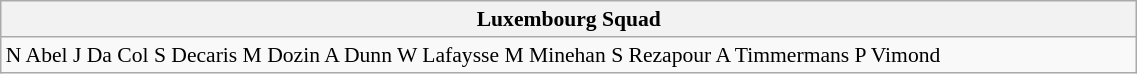<table class="wikitable" style="text-align:left; font-size:90%; width:60%">
<tr>
<th colspan="100%">Luxembourg Squad</th>
</tr>
<tr valign="top">
<td>N Abel J Da Col S Decaris M Dozin A Dunn W Lafaysse M Minehan S Rezapour A Timmermans P Vimond</td>
</tr>
</table>
